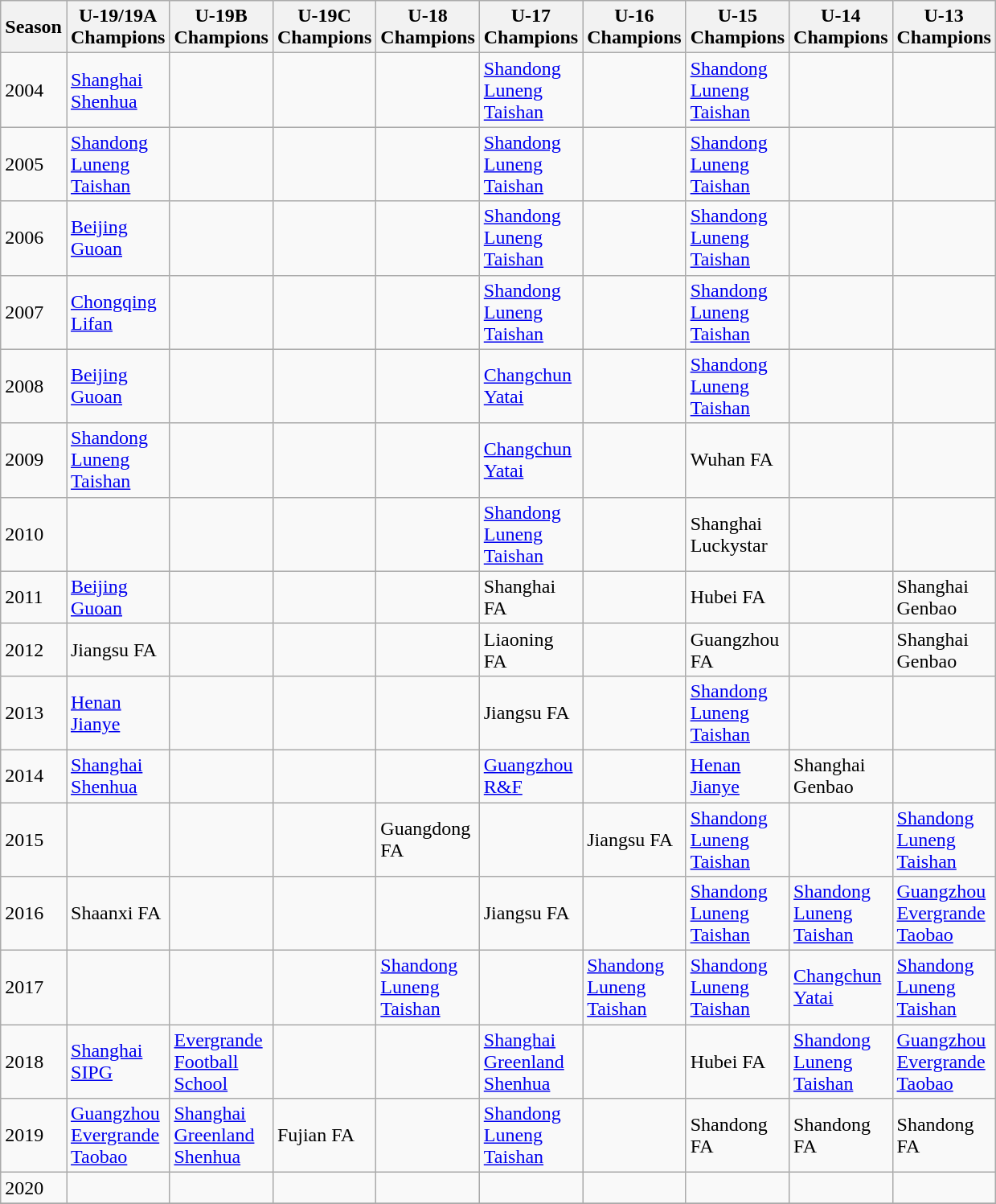<table style="width:60%;" class="wikitable">
<tr>
<th>Season</th>
<th>U-19/19A Champions</th>
<th>U-19B Champions</th>
<th>U-19C Champions</th>
<th>U-18 Champions</th>
<th>U-17 Champions</th>
<th>U-16 Champions</th>
<th>U-15 Champions</th>
<th>U-14 Champions</th>
<th>U-13 Champions</th>
</tr>
<tr>
<td>2004</td>
<td><a href='#'>Shanghai Shenhua</a></td>
<td></td>
<td></td>
<td></td>
<td><a href='#'>Shandong Luneng Taishan</a></td>
<td></td>
<td><a href='#'>Shandong Luneng Taishan</a></td>
<td></td>
<td></td>
</tr>
<tr>
<td>2005</td>
<td><a href='#'>Shandong Luneng Taishan</a></td>
<td></td>
<td></td>
<td></td>
<td><a href='#'>Shandong Luneng Taishan</a></td>
<td></td>
<td><a href='#'>Shandong Luneng Taishan</a></td>
<td></td>
<td></td>
</tr>
<tr>
<td>2006</td>
<td><a href='#'>Beijing Guoan</a></td>
<td></td>
<td></td>
<td></td>
<td><a href='#'>Shandong Luneng Taishan</a></td>
<td></td>
<td><a href='#'>Shandong Luneng Taishan</a></td>
<td></td>
<td></td>
</tr>
<tr>
<td>2007</td>
<td><a href='#'>Chongqing Lifan</a></td>
<td></td>
<td></td>
<td></td>
<td><a href='#'>Shandong Luneng Taishan</a></td>
<td></td>
<td><a href='#'>Shandong Luneng Taishan</a></td>
<td></td>
<td></td>
</tr>
<tr>
<td>2008</td>
<td><a href='#'>Beijing Guoan</a></td>
<td></td>
<td></td>
<td></td>
<td><a href='#'>Changchun Yatai</a></td>
<td></td>
<td><a href='#'>Shandong Luneng Taishan</a></td>
<td></td>
<td></td>
</tr>
<tr>
<td>2009</td>
<td><a href='#'>Shandong Luneng Taishan</a></td>
<td></td>
<td></td>
<td></td>
<td><a href='#'>Changchun Yatai</a></td>
<td></td>
<td>Wuhan FA</td>
<td></td>
<td></td>
</tr>
<tr>
<td>2010</td>
<td></td>
<td></td>
<td></td>
<td></td>
<td><a href='#'>Shandong Luneng Taishan</a></td>
<td></td>
<td>Shanghai Luckystar</td>
<td></td>
<td></td>
</tr>
<tr>
<td>2011</td>
<td><a href='#'>Beijing Guoan</a></td>
<td></td>
<td></td>
<td></td>
<td>Shanghai FA</td>
<td></td>
<td>Hubei FA</td>
<td></td>
<td>Shanghai Genbao</td>
</tr>
<tr>
<td>2012</td>
<td>Jiangsu FA</td>
<td></td>
<td></td>
<td></td>
<td>Liaoning FA</td>
<td></td>
<td>Guangzhou FA</td>
<td></td>
<td>Shanghai Genbao</td>
</tr>
<tr>
<td>2013</td>
<td><a href='#'>Henan Jianye</a></td>
<td></td>
<td></td>
<td></td>
<td>Jiangsu FA</td>
<td></td>
<td><a href='#'>Shandong Luneng Taishan</a></td>
<td></td>
<td></td>
</tr>
<tr>
<td>2014</td>
<td><a href='#'>Shanghai Shenhua</a></td>
<td></td>
<td></td>
<td></td>
<td><a href='#'>Guangzhou R&F</a></td>
<td></td>
<td><a href='#'>Henan Jianye</a></td>
<td>Shanghai Genbao</td>
<td></td>
</tr>
<tr>
<td>2015</td>
<td></td>
<td></td>
<td></td>
<td>Guangdong FA</td>
<td></td>
<td>Jiangsu FA</td>
<td><a href='#'>Shandong Luneng Taishan</a></td>
<td></td>
<td><a href='#'>Shandong Luneng Taishan</a></td>
</tr>
<tr>
<td>2016</td>
<td>Shaanxi FA</td>
<td></td>
<td></td>
<td></td>
<td>Jiangsu FA</td>
<td></td>
<td><a href='#'>Shandong Luneng Taishan</a></td>
<td><a href='#'>Shandong Luneng Taishan</a></td>
<td><a href='#'>Guangzhou Evergrande Taobao</a></td>
</tr>
<tr>
<td>2017</td>
<td></td>
<td></td>
<td></td>
<td><a href='#'>Shandong Luneng Taishan</a></td>
<td></td>
<td><a href='#'>Shandong Luneng Taishan</a></td>
<td><a href='#'>Shandong Luneng Taishan</a></td>
<td><a href='#'>Changchun Yatai</a></td>
<td><a href='#'>Shandong Luneng Taishan</a></td>
</tr>
<tr>
<td>2018</td>
<td><a href='#'>Shanghai SIPG</a></td>
<td><a href='#'>Evergrande Football School</a></td>
<td></td>
<td></td>
<td><a href='#'>Shanghai Greenland Shenhua</a></td>
<td></td>
<td>Hubei FA</td>
<td><a href='#'>Shandong Luneng Taishan</a></td>
<td><a href='#'>Guangzhou Evergrande Taobao</a></td>
</tr>
<tr>
<td>2019</td>
<td><a href='#'>Guangzhou Evergrande Taobao</a></td>
<td><a href='#'>Shanghai Greenland Shenhua</a></td>
<td>Fujian FA</td>
<td></td>
<td><a href='#'>Shandong Luneng Taishan</a></td>
<td></td>
<td>Shandong FA</td>
<td>Shandong FA</td>
<td>Shandong FA</td>
</tr>
<tr>
<td>2020</td>
<td></td>
<td></td>
<td></td>
<td></td>
<td></td>
<td></td>
<td></td>
<td></td>
<td></td>
</tr>
<tr>
</tr>
</table>
